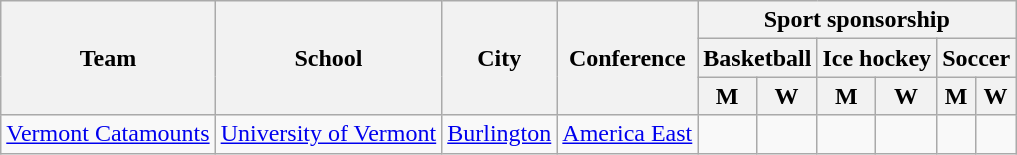<table class="sortable wikitable">
<tr>
<th rowspan=3>Team</th>
<th rowspan=3>School</th>
<th rowspan=3>City</th>
<th rowspan=3>Conference</th>
<th colspan=6>Sport sponsorship</th>
</tr>
<tr>
<th colspan=2>Basketball</th>
<th colspan=2>Ice hockey</th>
<th colspan=2>Soccer</th>
</tr>
<tr>
<th>M</th>
<th>W</th>
<th>M</th>
<th>W</th>
<th>M</th>
<th>W</th>
</tr>
<tr>
<td><a href='#'>Vermont Catamounts</a></td>
<td><a href='#'>University of Vermont</a></td>
<td><a href='#'>Burlington</a></td>
<td><a href='#'>America East</a></td>
<td></td>
<td></td>
<td> </td>
<td> </td>
<td></td>
<td></td>
</tr>
</table>
